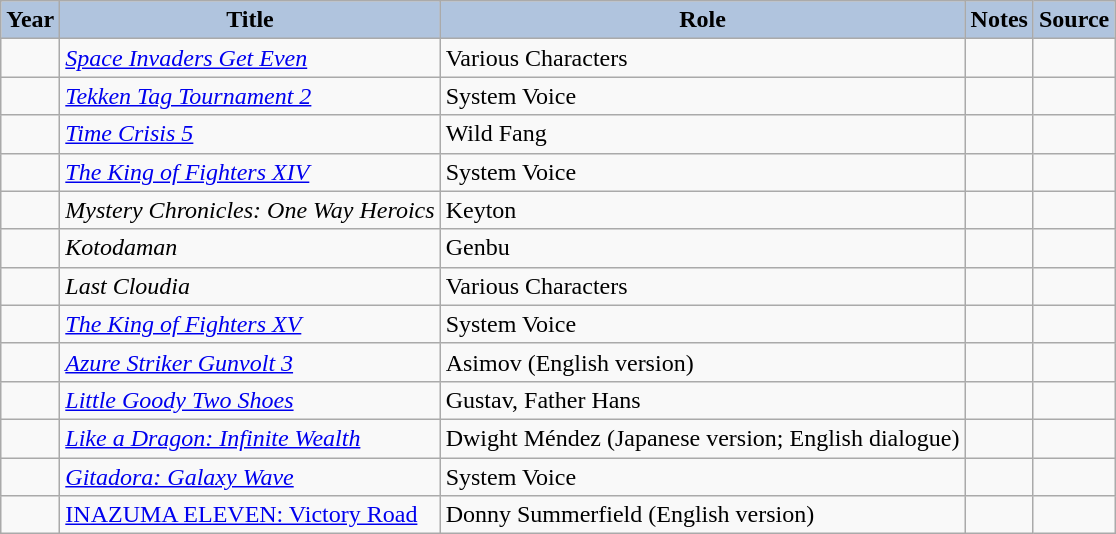<table class="wikitable sortable plainrowheaders">
<tr>
<th style="background:#b0c4de;">Year </th>
<th style="background:#b0c4de;">Title</th>
<th style="background:#b0c4de;">Role </th>
<th style="background:#b0c4de;" class="unsortable">Notes </th>
<th style="background:#b0c4de;" class="unsortable">Source</th>
</tr>
<tr>
<td></td>
<td><em><a href='#'>Space Invaders Get Even</a></em></td>
<td>Various Characters</td>
<td> </td>
<td></td>
</tr>
<tr>
<td></td>
<td><em><a href='#'>Tekken Tag Tournament 2</a></em></td>
<td>System Voice</td>
<td></td>
<td></td>
</tr>
<tr>
<td></td>
<td><em><a href='#'>Time Crisis 5</a></em></td>
<td>Wild Fang</td>
<td> </td>
<td></td>
</tr>
<tr>
<td></td>
<td><em><a href='#'>The King of Fighters XIV</a></em></td>
<td>System Voice</td>
<td> </td>
<td></td>
</tr>
<tr>
<td></td>
<td><em>Mystery Chronicles: One Way Heroics</em></td>
<td>Keyton</td>
<td> </td>
<td></td>
</tr>
<tr>
<td></td>
<td><em>Kotodaman</em></td>
<td>Genbu</td>
<td> </td>
<td></td>
</tr>
<tr>
<td></td>
<td><em>Last Cloudia</em></td>
<td>Various Characters</td>
<td> </td>
<td></td>
</tr>
<tr>
<td></td>
<td><em><a href='#'>The King of Fighters XV</a></em></td>
<td>System Voice</td>
<td> </td>
<td></td>
</tr>
<tr>
<td></td>
<td><em><a href='#'>Azure Striker Gunvolt 3</a></em></td>
<td>Asimov (English version)</td>
<td> </td>
<td></td>
</tr>
<tr>
<td></td>
<td><em><a href='#'>Little Goody Two Shoes</a></em></td>
<td>Gustav, Father Hans</td>
<td> </td>
<td></td>
</tr>
<tr>
<td></td>
<td><em><a href='#'>Like a Dragon: Infinite Wealth</a></em></td>
<td>Dwight Méndez (Japanese version; English dialogue)</td>
<td> </td>
<td></td>
</tr>
<tr>
<td></td>
<td><em><a href='#'>Gitadora: Galaxy Wave</a></em></td>
<td>System Voice</td>
<td> </td>
<td></td>
</tr>
<tr>
<td></td>
<td><a href='#'>INAZUMA ELEVEN: Victory Road</a></td>
<td>Donny Summerfield (English version)</td>
<td> </td>
<td></td>
</tr>
</table>
